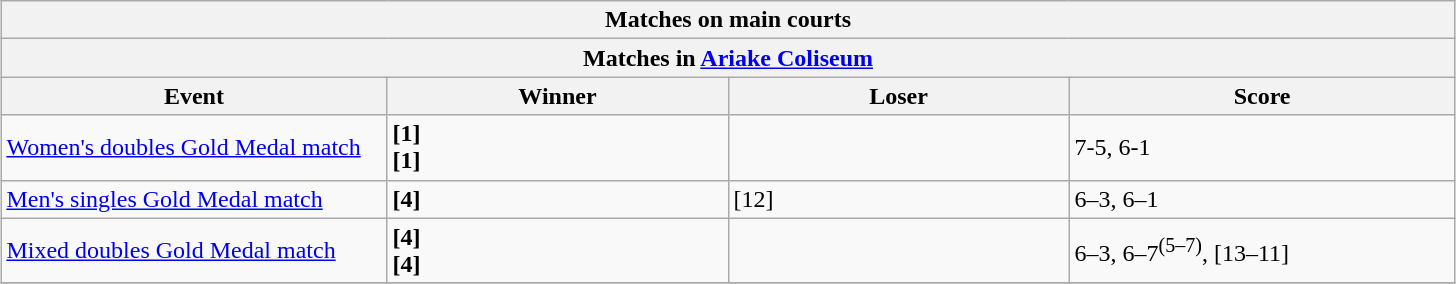<table class="wikitable collapsible uncollapsed" style="margin:auto;">
<tr>
<th colspan="4" style="white-space:nowrap;">Matches on main courts</th>
</tr>
<tr>
<th colspan="4">Matches in <a href='#'>Ariake Coliseum</a></th>
</tr>
<tr>
<th width="250">Event</th>
<th width="220">Winner</th>
<th width="220">Loser</th>
<th width="250">Score</th>
</tr>
<tr>
<td><a href='#'>Women's doubles Gold Medal match</a></td>
<td><strong> [1]</strong><br><strong> [1]</strong></td>
<td><br></td>
<td>7-5, 6-1</td>
</tr>
<tr>
<td><a href='#'>Men's singles Gold Medal match</a></td>
<td><strong> [4]</strong></td>
<td> [12]</td>
<td>6–3, 6–1</td>
</tr>
<tr>
<td><a href='#'>Mixed doubles Gold Medal match</a></td>
<td><strong> [4]</strong><br><strong> [4]</strong></td>
<td><br></td>
<td>6–3, 6–7<sup>(5–7)</sup>, [13–11]</td>
</tr>
<tr>
</tr>
</table>
